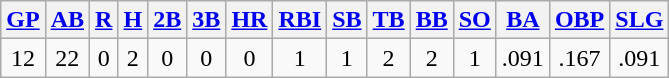<table class="wikitable">
<tr>
<th><a href='#'>GP</a></th>
<th><a href='#'>AB</a></th>
<th><a href='#'>R</a></th>
<th><a href='#'>H</a></th>
<th><a href='#'>2B</a></th>
<th><a href='#'>3B</a></th>
<th><a href='#'>HR</a></th>
<th><a href='#'>RBI</a></th>
<th><a href='#'>SB</a></th>
<th><a href='#'>TB</a></th>
<th><a href='#'>BB</a></th>
<th><a href='#'>SO</a></th>
<th><a href='#'>BA</a></th>
<th><a href='#'>OBP</a></th>
<th><a href='#'>SLG</a></th>
</tr>
<tr align=center>
<td>12</td>
<td>22</td>
<td>0</td>
<td>2</td>
<td>0</td>
<td>0</td>
<td>0</td>
<td>1</td>
<td>1</td>
<td>2</td>
<td>2</td>
<td>1</td>
<td>.091</td>
<td>.167</td>
<td>.091</td>
</tr>
</table>
